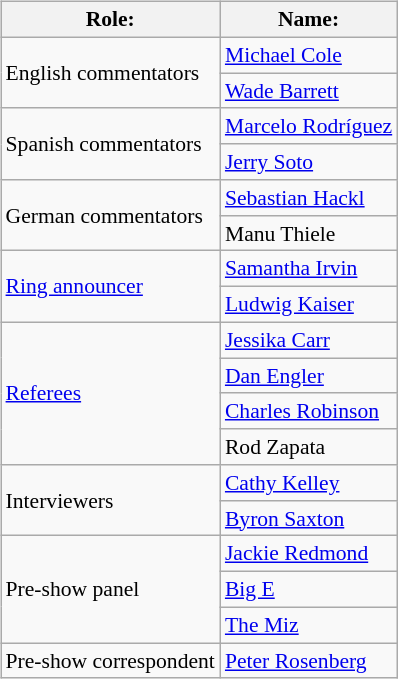<table class=wikitable style="font-size:90%; margin: 0.5em 0 0.5em 1em; float: right; clear: right;">
<tr>
<th>Role:</th>
<th>Name:</th>
</tr>
<tr>
<td rowspan=2>English commentators</td>
<td><a href='#'>Michael Cole</a></td>
</tr>
<tr>
<td><a href='#'>Wade Barrett</a></td>
</tr>
<tr>
<td rowspan=2>Spanish commentators</td>
<td><a href='#'>Marcelo Rodríguez</a></td>
</tr>
<tr>
<td><a href='#'>Jerry Soto</a></td>
</tr>
<tr>
<td rowspan=2>German commentators</td>
<td><a href='#'>Sebastian Hackl</a></td>
</tr>
<tr>
<td>Manu Thiele</td>
</tr>
<tr>
<td rowspan="2"><a href='#'>Ring announcer</a></td>
<td><a href='#'>Samantha Irvin</a></td>
</tr>
<tr>
<td><a href='#'>Ludwig Kaiser</a> </td>
</tr>
<tr>
<td rowspan=4><a href='#'>Referees</a></td>
<td><a href='#'>Jessika Carr</a></td>
</tr>
<tr>
<td><a href='#'>Dan Engler</a></td>
</tr>
<tr>
<td><a href='#'>Charles Robinson</a></td>
</tr>
<tr>
<td>Rod Zapata</td>
</tr>
<tr>
<td rowspan=2>Interviewers</td>
<td><a href='#'>Cathy Kelley</a></td>
</tr>
<tr>
<td><a href='#'>Byron Saxton</a></td>
</tr>
<tr>
<td rowspan=3>Pre-show panel</td>
<td><a href='#'>Jackie Redmond</a></td>
</tr>
<tr>
<td><a href='#'>Big E</a></td>
</tr>
<tr>
<td><a href='#'>The Miz</a></td>
</tr>
<tr>
<td>Pre-show correspondent</td>
<td><a href='#'>Peter Rosenberg</a></td>
</tr>
</table>
